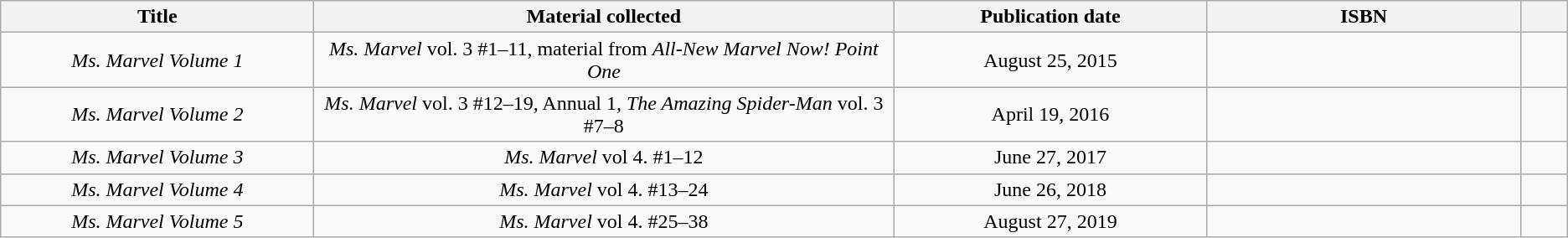<table class="wikitable" style="text-align:center;">
<tr>
<th style="width:20%;">Title</th>
<th style="width:37%;">Material collected</th>
<th style="width:20%;">Publication date</th>
<th style="width:20%;">ISBN</th>
<th style="width:3%;"></th>
</tr>
<tr>
<td><em>Ms. Marvel Volume 1</em></td>
<td><em>Ms. Marvel</em> vol. 3 #1–11, material from <em>All-New Marvel Now! Point One</em></td>
<td>August 25, 2015</td>
<td></td>
<td></td>
</tr>
<tr>
<td><em>Ms. Marvel Volume 2</em></td>
<td><em>Ms. Marvel</em> vol. 3 #12–19, Annual 1, <em>The Amazing Spider-Man</em> vol. 3 #7–8</td>
<td>April 19, 2016</td>
<td></td>
<td></td>
</tr>
<tr>
<td><em>Ms. Marvel Volume 3</em></td>
<td><em>Ms. Marvel</em> vol 4. #1–12</td>
<td>June 27, 2017</td>
<td></td>
<td></td>
</tr>
<tr>
<td><em>Ms. Marvel Volume 4</em></td>
<td><em>Ms. Marvel</em> vol 4. #13–24</td>
<td>June 26, 2018</td>
<td></td>
<td></td>
</tr>
<tr>
<td><em>Ms. Marvel Volume 5</em></td>
<td><em>Ms. Marvel</em> vol 4. #25–38</td>
<td>August 27, 2019</td>
<td></td>
<td></td>
</tr>
</table>
